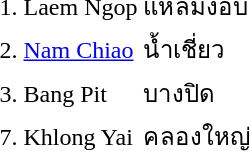<table>
<tr>
<td>1.</td>
<td>Laem Ngop</td>
<td>แหลมงอบ</td>
<td></td>
</tr>
<tr>
<td>2.</td>
<td><a href='#'>Nam Chiao</a></td>
<td>น้ำเชี่ยว</td>
<td></td>
</tr>
<tr>
<td>3.</td>
<td>Bang Pit</td>
<td>บางปิด</td>
<td></td>
</tr>
<tr>
<td>7.</td>
<td>Khlong Yai</td>
<td>คลองใหญ่</td>
<td></td>
</tr>
</table>
